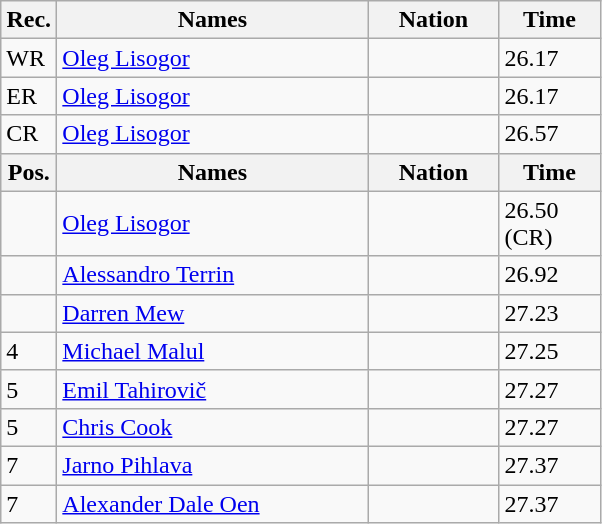<table class=wikitable>
<tr>
<th width="30">Rec.</th>
<th width="200">Names</th>
<th width="80">Nation</th>
<th width="60">Time</th>
</tr>
<tr>
<td>WR</td>
<td><a href='#'>Oleg Lisogor</a></td>
<td></td>
<td>26.17</td>
</tr>
<tr>
<td>ER</td>
<td><a href='#'>Oleg Lisogor</a></td>
<td></td>
<td>26.17</td>
</tr>
<tr>
<td>CR</td>
<td><a href='#'>Oleg Lisogor</a></td>
<td></td>
<td>26.57</td>
</tr>
<tr>
<th>Pos.</th>
<th>Names</th>
<th>Nation</th>
<th>Time</th>
</tr>
<tr>
<td></td>
<td><a href='#'>Oleg Lisogor</a></td>
<td></td>
<td>26.50 (CR)</td>
</tr>
<tr>
<td></td>
<td><a href='#'>Alessandro Terrin</a></td>
<td></td>
<td>26.92</td>
</tr>
<tr>
<td></td>
<td><a href='#'>Darren Mew</a></td>
<td></td>
<td>27.23</td>
</tr>
<tr>
<td>4</td>
<td><a href='#'>Michael Malul</a></td>
<td></td>
<td>27.25</td>
</tr>
<tr>
<td>5</td>
<td><a href='#'>Emil Tahirovič</a></td>
<td></td>
<td>27.27</td>
</tr>
<tr>
<td>5</td>
<td><a href='#'>Chris Cook</a></td>
<td></td>
<td>27.27</td>
</tr>
<tr>
<td>7</td>
<td><a href='#'>Jarno Pihlava</a></td>
<td></td>
<td>27.37</td>
</tr>
<tr>
<td>7</td>
<td><a href='#'>Alexander Dale Oen</a></td>
<td></td>
<td>27.37</td>
</tr>
</table>
